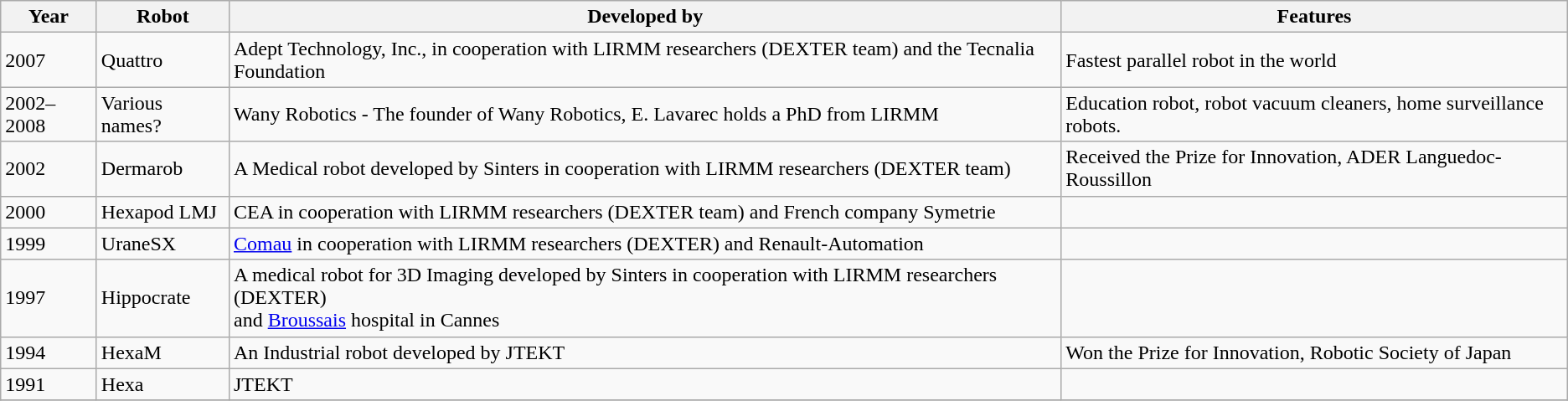<table class="wikitable sortable">
<tr>
<th>Year</th>
<th>Robot</th>
<th>Developed by</th>
<th>Features</th>
</tr>
<tr>
<td>2007</td>
<td>Quattro</td>
<td>Adept Technology, Inc., in cooperation with LIRMM researchers (DEXTER team) and the Tecnalia Foundation</td>
<td>Fastest parallel robot in the world</td>
</tr>
<tr>
<td>2002–2008</td>
<td>Various names?</td>
<td>Wany Robotics - The founder of Wany Robotics, E. Lavarec holds a PhD from LIRMM</td>
<td>Education robot, robot vacuum cleaners, home surveillance robots.</td>
</tr>
<tr>
<td>2002</td>
<td>Dermarob</td>
<td>A Medical robot developed by Sinters in cooperation with LIRMM researchers (DEXTER team)</td>
<td>Received the Prize for Innovation, ADER Languedoc-Roussillon</td>
</tr>
<tr>
<td>2000</td>
<td>Hexapod LMJ</td>
<td>CEA in cooperation with LIRMM researchers (DEXTER team) and French company Symetrie</td>
<td></td>
</tr>
<tr>
<td>1999</td>
<td>UraneSX</td>
<td><a href='#'>Comau</a> in cooperation with LIRMM researchers (DEXTER) and Renault-Automation</td>
<td></td>
</tr>
<tr>
<td>1997</td>
<td>Hippocrate</td>
<td>A medical robot for 3D Imaging developed by Sinters in cooperation with LIRMM researchers (DEXTER)<br>and <a href='#'>Broussais</a> hospital in Cannes</td>
<td></td>
</tr>
<tr>
<td>1994</td>
<td>HexaM</td>
<td>An Industrial robot developed by JTEKT</td>
<td>Won the Prize for Innovation, Robotic Society of Japan</td>
</tr>
<tr>
<td>1991</td>
<td>Hexa</td>
<td>JTEKT</td>
<td></td>
</tr>
<tr>
</tr>
</table>
